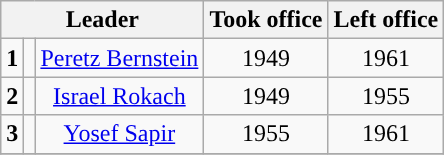<table class="wikitable" style="text-align: center;">
<tr>
<th colspan="3">Leader</th>
<th>Took office</th>
<th>Left office</th>
</tr>
<tr>
<td style="background: "><strong>1</strong></td>
<td></td>
<td><a href='#'>Peretz Bernstein</a></td>
<td>1949</td>
<td>1961</td>
</tr>
<tr>
<td style="background: "><strong>2</strong></td>
<td></td>
<td><a href='#'>Israel Rokach</a></td>
<td>1949</td>
<td>1955</td>
</tr>
<tr>
<td style="background: "><strong>3</strong></td>
<td></td>
<td><a href='#'>Yosef Sapir</a></td>
<td>1955</td>
<td>1961</td>
</tr>
<tr>
</tr>
</table>
